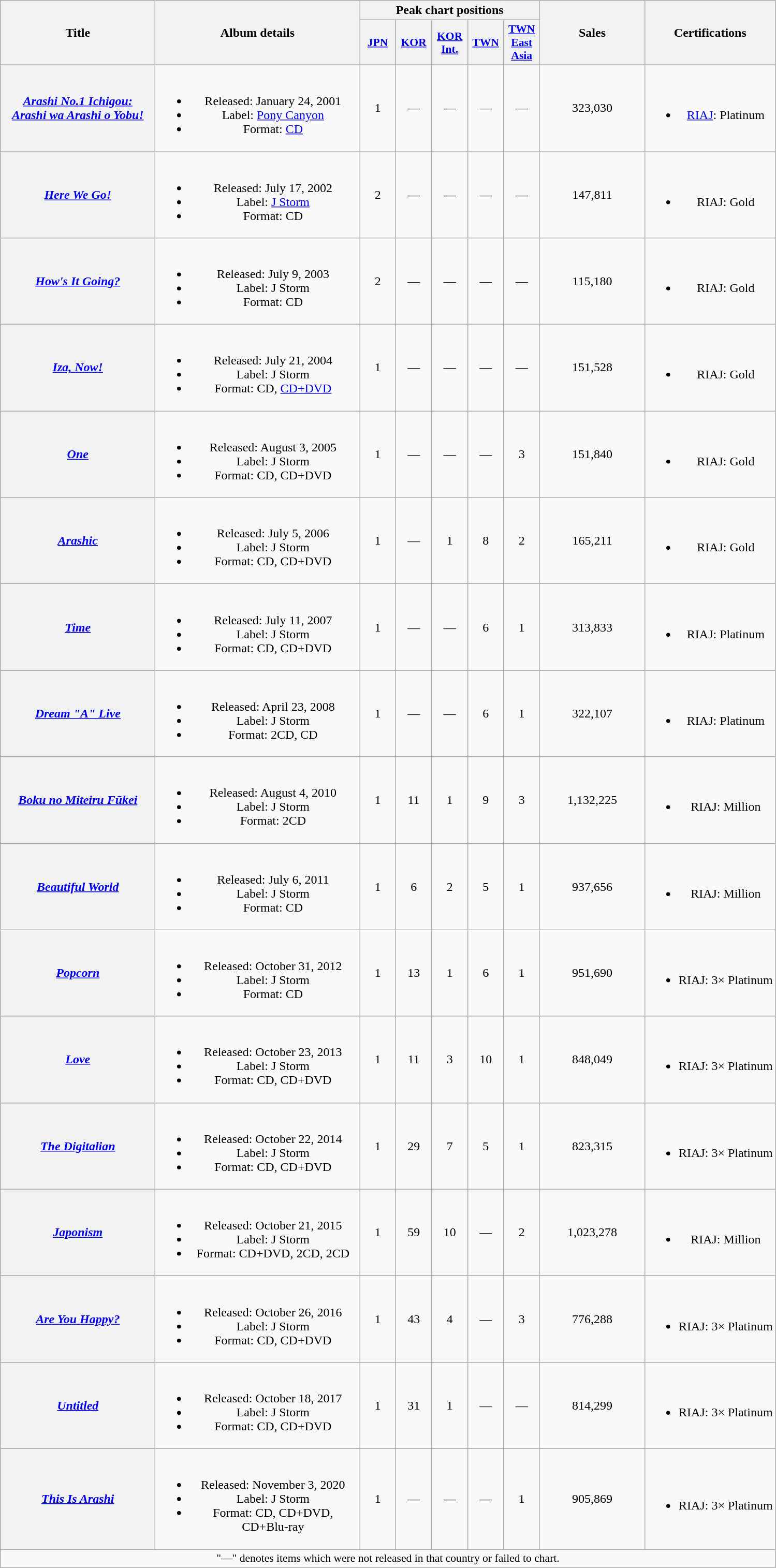<table class="wikitable plainrowheaders" style="text-align:center;" border="1">
<tr>
<th scope="col" rowspan="2" style="width:12em;">Title</th>
<th scope="col" rowspan="2" style="width:16em;">Album details</th>
<th scope="col" colspan="5">Peak chart positions</th>
<th rowspan="2" style="width:8em;">Sales</th>
<th rowspan="2" scope="col">Certifications</th>
</tr>
<tr>
<th scope="col" style="width:2.75em;font-size:90%;"><a href='#'>JPN</a><br></th>
<th scope="col" style="width:2.75em;font-size:90%;"><a href='#'>KOR</a><br></th>
<th scope="col" style="width:2.75em;font-size:90%;"><a href='#'>KOR Int.</a><br></th>
<th scope="col" style="width:2.75em;font-size:90%;"><a href='#'>TWN</a><br></th>
<th scope="col" style="width:2.75em;font-size:90%;"><a href='#'>TWN East Asia</a><br></th>
</tr>
<tr>
<th scope="row"><em><a href='#'>Arashi No.1 Ichigou:<br>Arashi wa Arashi o Yobu!</a></em></th>
<td><br><ul><li>Released: January 24, 2001</li><li>Label: <a href='#'>Pony Canyon</a></li><li>Format: <a href='#'>CD</a></li></ul></td>
<td>1</td>
<td>—</td>
<td>—</td>
<td>—</td>
<td>—</td>
<td>323,030</td>
<td><br><ul><li><a href='#'>RIAJ</a>: Platinum</li></ul></td>
</tr>
<tr>
<th scope="row"><em><a href='#'>Here We Go!</a></em></th>
<td><br><ul><li>Released: July 17, 2002</li><li>Label: <a href='#'>J Storm</a></li><li>Format: CD</li></ul></td>
<td>2</td>
<td>—</td>
<td>—</td>
<td>—</td>
<td>—</td>
<td>147,811</td>
<td><br><ul><li>RIAJ: Gold</li></ul></td>
</tr>
<tr>
<th scope="row"><em><a href='#'>How's It Going?</a></em></th>
<td><br><ul><li>Released: July 9, 2003</li><li>Label: J Storm</li><li>Format: CD</li></ul></td>
<td>2</td>
<td>—</td>
<td>—</td>
<td>—</td>
<td>—</td>
<td>115,180</td>
<td><br><ul><li>RIAJ: Gold</li></ul></td>
</tr>
<tr>
<th scope="row"><em><a href='#'>Iza, Now!</a></em></th>
<td><br><ul><li>Released: July 21, 2004</li><li>Label: J Storm</li><li>Format: CD, <a href='#'>CD+DVD</a></li></ul></td>
<td>1</td>
<td>—</td>
<td>—</td>
<td>—</td>
<td>—</td>
<td>151,528</td>
<td><br><ul><li>RIAJ: Gold</li></ul></td>
</tr>
<tr>
<th scope="row"><em><a href='#'>One</a></em></th>
<td><br><ul><li>Released: August 3, 2005</li><li>Label: J Storm</li><li>Format: CD, CD+DVD</li></ul></td>
<td>1</td>
<td>—</td>
<td>—</td>
<td>—</td>
<td>3</td>
<td>151,840</td>
<td><br><ul><li>RIAJ: Gold</li></ul></td>
</tr>
<tr>
<th scope="row"><em><a href='#'>Arashic</a></em></th>
<td><br><ul><li>Released: July 5, 2006</li><li>Label: J Storm</li><li>Format: CD, CD+DVD</li></ul></td>
<td>1</td>
<td>—</td>
<td>1</td>
<td>8</td>
<td>2</td>
<td>165,211</td>
<td><br><ul><li>RIAJ: Gold</li></ul></td>
</tr>
<tr>
<th scope="row"><em><a href='#'>Time</a></em></th>
<td><br><ul><li>Released: July 11, 2007</li><li>Label: J Storm</li><li>Format: CD, CD+DVD</li></ul></td>
<td>1</td>
<td>—</td>
<td>—</td>
<td>6</td>
<td>1</td>
<td>313,833</td>
<td><br><ul><li>RIAJ: Platinum</li></ul></td>
</tr>
<tr>
<th scope="row"><em><a href='#'>Dream "A" Live</a></em></th>
<td><br><ul><li>Released: April 23, 2008</li><li>Label: J Storm</li><li>Format: 2CD, CD</li></ul></td>
<td>1</td>
<td>—</td>
<td>—</td>
<td>6</td>
<td>1</td>
<td>322,107</td>
<td><br><ul><li>RIAJ: Platinum</li></ul></td>
</tr>
<tr>
<th scope="row"><em><a href='#'>Boku no Miteiru Fūkei</a></em></th>
<td><br><ul><li>Released: August 4, 2010</li><li>Label: J Storm</li><li>Format: 2CD</li></ul></td>
<td>1</td>
<td>11</td>
<td>1</td>
<td>9</td>
<td>3</td>
<td>1,132,225</td>
<td><br><ul><li>RIAJ: Million</li></ul></td>
</tr>
<tr>
<th scope="row"><em><a href='#'>Beautiful World</a></em></th>
<td><br><ul><li>Released: July 6, 2011</li><li>Label: J Storm</li><li>Format: CD</li></ul></td>
<td>1</td>
<td>6</td>
<td>2</td>
<td>5</td>
<td>1</td>
<td>937,656</td>
<td><br><ul><li>RIAJ: Million</li></ul></td>
</tr>
<tr>
<th scope="row"><em><a href='#'>Popcorn</a></em></th>
<td><br><ul><li>Released: October 31, 2012</li><li>Label: J Storm</li><li>Format: CD</li></ul></td>
<td>1</td>
<td>13</td>
<td>1</td>
<td>6</td>
<td>1</td>
<td>951,690</td>
<td><br><ul><li>RIAJ: 3× Platinum</li></ul></td>
</tr>
<tr>
<th scope="row"><em><a href='#'>Love</a></em></th>
<td><br><ul><li>Released: October 23, 2013</li><li>Label: J Storm</li><li>Format: CD, CD+DVD</li></ul></td>
<td>1</td>
<td>11</td>
<td>3</td>
<td>10</td>
<td>1</td>
<td>848,049</td>
<td><br><ul><li>RIAJ: 3× Platinum</li></ul></td>
</tr>
<tr>
<th scope="row"><em><a href='#'>The Digitalian</a></em></th>
<td><br><ul><li>Released: October 22, 2014</li><li>Label: J Storm</li><li>Format: CD, CD+DVD</li></ul></td>
<td>1</td>
<td>29</td>
<td>7</td>
<td>5</td>
<td>1</td>
<td>823,315</td>
<td><br><ul><li>RIAJ: 3× Platinum</li></ul></td>
</tr>
<tr>
<th scope="row"><em><a href='#'>Japonism</a></em></th>
<td><br><ul><li>Released: October 21, 2015</li><li>Label: J Storm</li><li>Format: CD+DVD, 2CD, 2CD</li></ul></td>
<td>1</td>
<td>59</td>
<td>10</td>
<td>—</td>
<td>2</td>
<td>1,023,278</td>
<td><br><ul><li>RIAJ: Million</li></ul></td>
</tr>
<tr>
<th scope="row"><em><a href='#'>Are You Happy?</a></em></th>
<td><br><ul><li>Released: October 26, 2016</li><li>Label: J Storm</li><li>Format: CD, CD+DVD</li></ul></td>
<td>1</td>
<td>43</td>
<td>4</td>
<td>—</td>
<td>3</td>
<td>776,288</td>
<td><br><ul><li>RIAJ: 3× Platinum</li></ul></td>
</tr>
<tr>
<th scope="row"><em><a href='#'>Untitled</a></em></th>
<td><br><ul><li>Released: October 18, 2017</li><li>Label: J Storm</li><li>Format: CD, CD+DVD</li></ul></td>
<td>1</td>
<td>31</td>
<td>1</td>
<td>—</td>
<td>—</td>
<td>814,299</td>
<td><br><ul><li>RIAJ: 3× Platinum</li></ul></td>
</tr>
<tr>
<th scope="row"><em><a href='#'>This Is Arashi</a></em></th>
<td><br><ul><li>Released: November 3, 2020</li><li>Label: J Storm</li><li>Format: CD, CD+DVD, CD+Blu-ray</li></ul></td>
<td>1</td>
<td>—</td>
<td>—</td>
<td>—</td>
<td>1</td>
<td>905,869</td>
<td><br><ul><li>RIAJ: 3× Platinum</li></ul></td>
</tr>
<tr>
<td colspan="11" style="text-align:center; font-size:90%;">"—" denotes items which were not released in that country or failed to chart.</td>
</tr>
</table>
